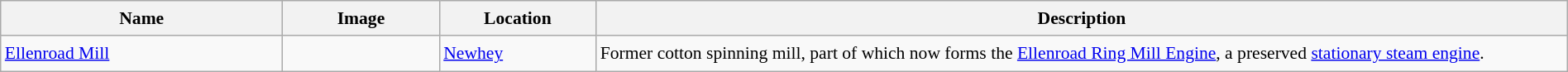<table class="wikitable sortable" style="font-size:90%;width:100%;border:0px;text-align:left;line-height:150%;">
<tr>
<th width="18%">Name</th>
<th width="10%" class="unsortable">Image</th>
<th width="10%">Location</th>
<th width="62%" class="unsortable">Description</th>
</tr>
<tr>
<td><a href='#'>Ellenroad Mill</a></td>
<td></td>
<td><a href='#'>Newhey</a></td>
<td>Former cotton spinning mill, part of which now forms the <a href='#'>Ellenroad Ring Mill Engine</a>, a preserved <a href='#'>stationary steam engine</a>.</td>
</tr>
<tr>
</tr>
</table>
